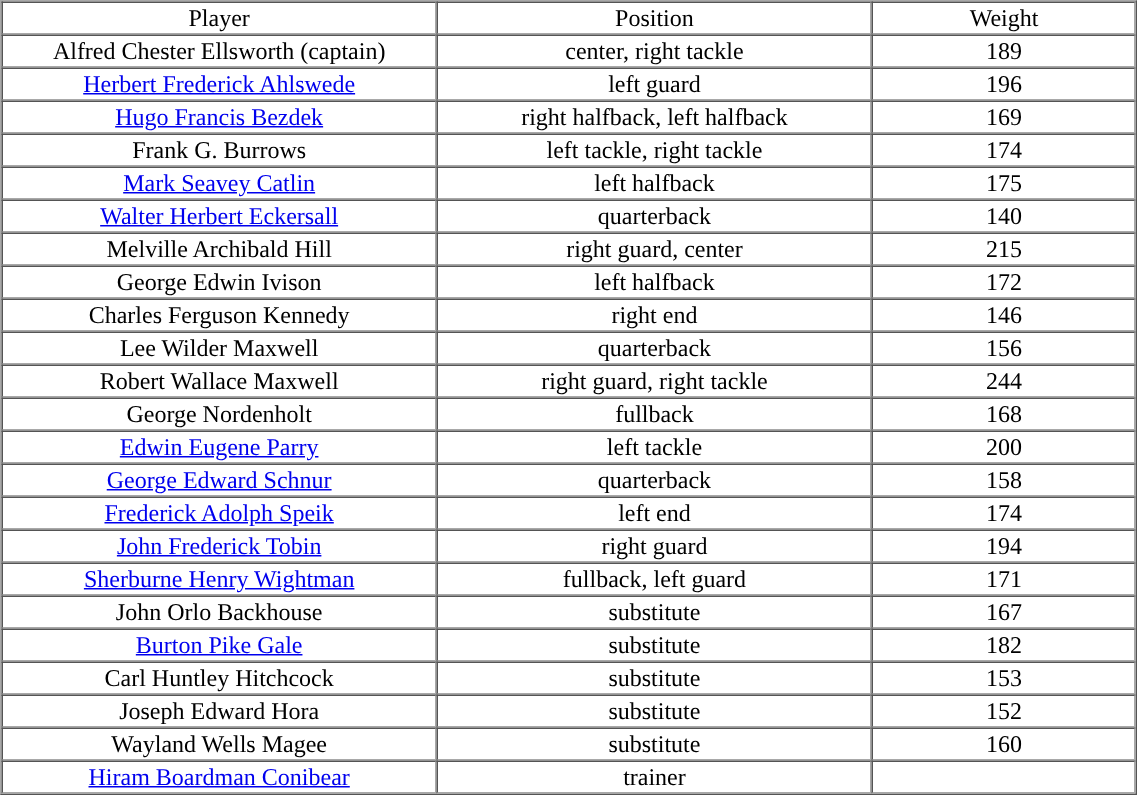<table cellpadding="1" border="1" cellspacing="0" width="60%" style="text-align:center;">
<tr>
<td>Player</td>
<td>Position</td>
<td>Weight</td>
</tr>
<tr align="center" bgcolor="">
<td>Alfred Chester Ellsworth (captain)</td>
<td>center, right tackle</td>
<td>189</td>
</tr>
<tr align="center" bgcolor="">
<td><a href='#'>Herbert Frederick Ahlswede</a></td>
<td>left guard</td>
<td>196</td>
</tr>
<tr align="center" bgcolor="">
<td><a href='#'>Hugo Francis Bezdek</a></td>
<td>right halfback, left halfback</td>
<td>169</td>
</tr>
<tr align="center" bgcolor="">
<td>Frank G. Burrows</td>
<td>left tackle, right tackle</td>
<td>174</td>
</tr>
<tr align="center" bgcolor="">
<td><a href='#'>Mark Seavey Catlin</a></td>
<td>left halfback</td>
<td>175</td>
</tr>
<tr align="center" bgcolor="">
<td><a href='#'>Walter Herbert Eckersall</a></td>
<td>quarterback</td>
<td>140</td>
</tr>
<tr align="center" bgcolor="">
<td>Melville Archibald Hill</td>
<td>right guard, center</td>
<td>215</td>
</tr>
<tr align="center" bgcolor="">
<td>George Edwin Ivison</td>
<td>left halfback</td>
<td>172</td>
</tr>
<tr align="center" bgcolor="">
<td>Charles Ferguson Kennedy</td>
<td>right end</td>
<td>146</td>
</tr>
<tr align="center" bgcolor="">
<td width="250">Lee Wilder Maxwell</td>
<td width="250">quarterback</td>
<td width="150">156</td>
</tr>
<tr align="center" bgcolor="">
<td>Robert Wallace Maxwell</td>
<td>right guard, right tackle</td>
<td>244</td>
</tr>
<tr align="center" bgcolor="">
<td>George Nordenholt</td>
<td>fullback</td>
<td>168</td>
</tr>
<tr align="center" bgcolor="">
<td><a href='#'>Edwin Eugene Parry</a></td>
<td>left tackle</td>
<td>200</td>
</tr>
<tr align="center" bgcolor="">
<td><a href='#'>George Edward Schnur</a></td>
<td>quarterback</td>
<td>158</td>
</tr>
<tr align="center" bgcolor="">
<td><a href='#'>Frederick Adolph Speik</a></td>
<td>left end</td>
<td>174</td>
</tr>
<tr align="center" bgcolor="">
<td><a href='#'>John Frederick Tobin</a></td>
<td>right guard</td>
<td>194</td>
</tr>
<tr align="center" bgcolor="">
<td><a href='#'>Sherburne Henry Wightman</a></td>
<td>fullback, left guard</td>
<td>171</td>
</tr>
<tr align="center" bgcolor="">
<td>John Orlo Backhouse</td>
<td>substitute</td>
<td>167</td>
</tr>
<tr align="center" bgcolor="">
<td><a href='#'>Burton Pike Gale</a></td>
<td>substitute</td>
<td>182</td>
</tr>
<tr align="center" bgcolor="">
<td>Carl Huntley Hitchcock</td>
<td>substitute</td>
<td>153</td>
</tr>
<tr align="center" bgcolor="">
<td>Joseph Edward Hora</td>
<td>substitute</td>
<td>152</td>
</tr>
<tr align="center" bgcolor="">
<td>Wayland Wells Magee</td>
<td>substitute</td>
<td>160</td>
</tr>
<tr align="center" bgcolor="">
<td><a href='#'>Hiram Boardman Conibear</a></td>
<td>trainer</td>
<td></td>
</tr>
<tr align="center" bgcolor="">
</tr>
</table>
